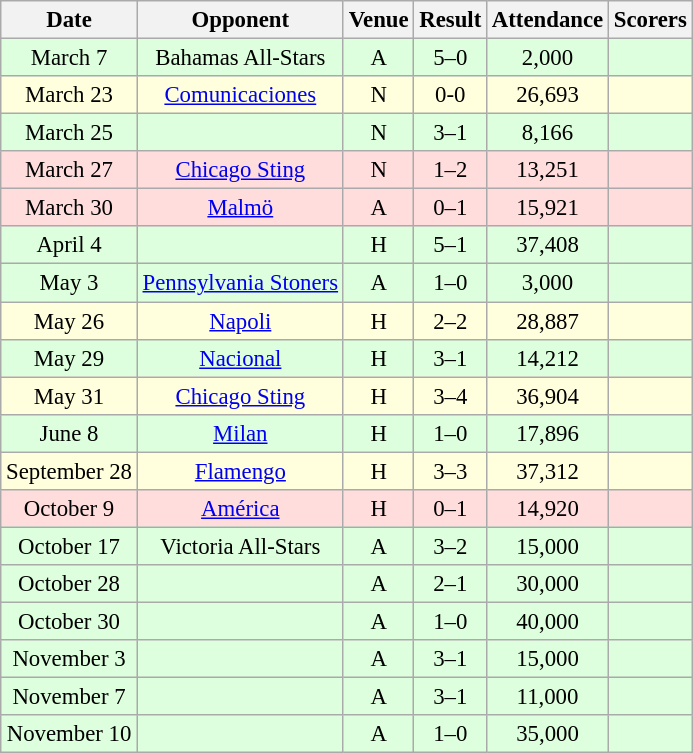<table class="wikitable" style="font-size:95%; text-align:center">
<tr>
<th>Date</th>
<th>Opponent</th>
<th>Venue</th>
<th>Result</th>
<th>Attendance</th>
<th>Scorers</th>
</tr>
<tr bgcolor="#dfd">
<td> March 7</td>
<td>  Bahamas All-Stars</td>
<td>A</td>
<td>5–0</td>
<td>2,000</td>
<td></td>
</tr>
<tr bgcolor= #ffffdd>
<td> March 23</td>
<td>  <a href='#'>Comunicaciones</a></td>
<td>N </td>
<td>0-0 </td>
<td>26,693</td>
<td></td>
</tr>
<tr bgcolor="#dfd">
<td> March 25</td>
<td></td>
<td>N </td>
<td>3–1</td>
<td>8,166</td>
<td></td>
</tr>
<tr bgcolor= #ffdddd>
<td> March 27</td>
<td>  <a href='#'>Chicago Sting</a></td>
<td>N </td>
<td>1–2</td>
<td>13,251</td>
<td></td>
</tr>
<tr bgcolor= #ffdddd>
<td> March 30</td>
<td>  <a href='#'>Malmö</a></td>
<td>A</td>
<td>0–1</td>
<td>15,921</td>
<td></td>
</tr>
<tr bgcolor="#dfd">
<td> April 4</td>
<td> </td>
<td>H</td>
<td>5–1</td>
<td>37,408</td>
<td></td>
</tr>
<tr bgcolor= #ddffdd>
<td> May 3</td>
<td>  <a href='#'>Pennsylvania Stoners</a></td>
<td>A</td>
<td>1–0</td>
<td>3,000</td>
<td></td>
</tr>
<tr bgcolor= #ffffdd>
<td> May 26</td>
<td>  <a href='#'>Napoli</a></td>
<td>H</td>
<td>2–2</td>
<td>28,887</td>
<td></td>
</tr>
<tr bgcolor= #ddffdd>
<td> May 29</td>
<td>  <a href='#'>Nacional</a></td>
<td>H</td>
<td>3–1</td>
<td>14,212</td>
<td></td>
</tr>
<tr bgcolor= #ffffdd>
<td> May 31</td>
<td>  <a href='#'>Chicago Sting</a></td>
<td>H</td>
<td>3–4</td>
<td>36,904</td>
<td></td>
</tr>
<tr bgcolor= #ddffdd>
<td> June 8</td>
<td>  <a href='#'>Milan</a></td>
<td>H</td>
<td>1–0</td>
<td>17,896</td>
<td></td>
</tr>
<tr bgcolor="#ffd">
<td> September 28</td>
<td>  <a href='#'>Flamengo</a> </td>
<td>H</td>
<td>3–3</td>
<td>37,312</td>
<td></td>
</tr>
<tr bgcolor="#fdd">
<td> October 9</td>
<td>  <a href='#'>América</a></td>
<td>H</td>
<td>0–1</td>
<td>14,920</td>
<td></td>
</tr>
<tr bgcolor="#dfd">
<td> October 17</td>
<td>  Victoria All-Stars</td>
<td>A</td>
<td>3–2</td>
<td>15,000</td>
<td></td>
</tr>
<tr bgcolor="#dfd">
<td> October 28</td>
<td> </td>
<td>A</td>
<td>2–1</td>
<td>30,000</td>
<td></td>
</tr>
<tr bgcolor="#dfd">
<td> October 30</td>
<td> </td>
<td>A</td>
<td>1–0</td>
<td>40,000</td>
<td></td>
</tr>
<tr bgcolor="#dfd">
<td> November 3</td>
<td> </td>
<td>A</td>
<td>3–1</td>
<td>15,000</td>
<td></td>
</tr>
<tr bgcolor="#dfd">
<td> November 7</td>
<td> </td>
<td>A</td>
<td>3–1</td>
<td>11,000</td>
<td></td>
</tr>
<tr bgcolor="#dfd">
<td> November 10</td>
<td> </td>
<td>A</td>
<td>1–0</td>
<td>35,000</td>
<td></td>
</tr>
</table>
